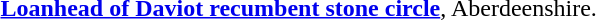<table border="0">
<tr>
<td></td>
<td><strong><a href='#'>Loanhead of Daviot recumbent stone circle</a></strong>, Aberdeenshire.</td>
</tr>
</table>
